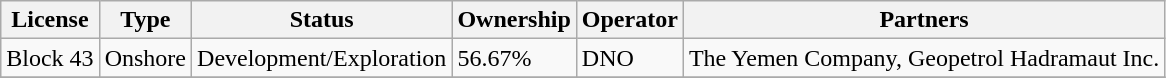<table class="wikitable">
<tr>
<th>License</th>
<th>Type</th>
<th>Status</th>
<th>Ownership</th>
<th>Operator</th>
<th>Partners</th>
</tr>
<tr>
<td>Block 43</td>
<td>Onshore</td>
<td>Development/Exploration</td>
<td>56.67%</td>
<td>DNO</td>
<td>The Yemen Company, Geopetrol Hadramaut Inc.</td>
</tr>
<tr>
</tr>
</table>
